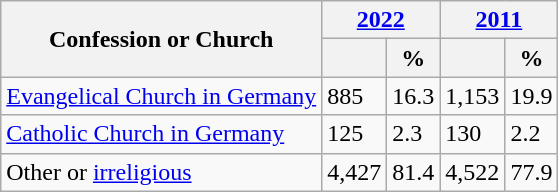<table class="wikitable sortable">
<tr>
<th rowspan="2">Confession or Church</th>
<th colspan="2"><a href='#'>2022</a></th>
<th colspan="2"><a href='#'>2011</a></th>
</tr>
<tr>
<th></th>
<th>%</th>
<th></th>
<th>%</th>
</tr>
<tr>
<td><a href='#'>Evangelical Church in Germany</a></td>
<td>885</td>
<td>16.3</td>
<td>1,153</td>
<td>19.9</td>
</tr>
<tr>
<td><a href='#'>Catholic Church in Germany</a></td>
<td>125</td>
<td>2.3</td>
<td>130</td>
<td>2.2</td>
</tr>
<tr>
<td>Other or <a href='#'>irreligious</a></td>
<td>4,427</td>
<td>81.4</td>
<td>4,522</td>
<td>77.9</td>
</tr>
</table>
